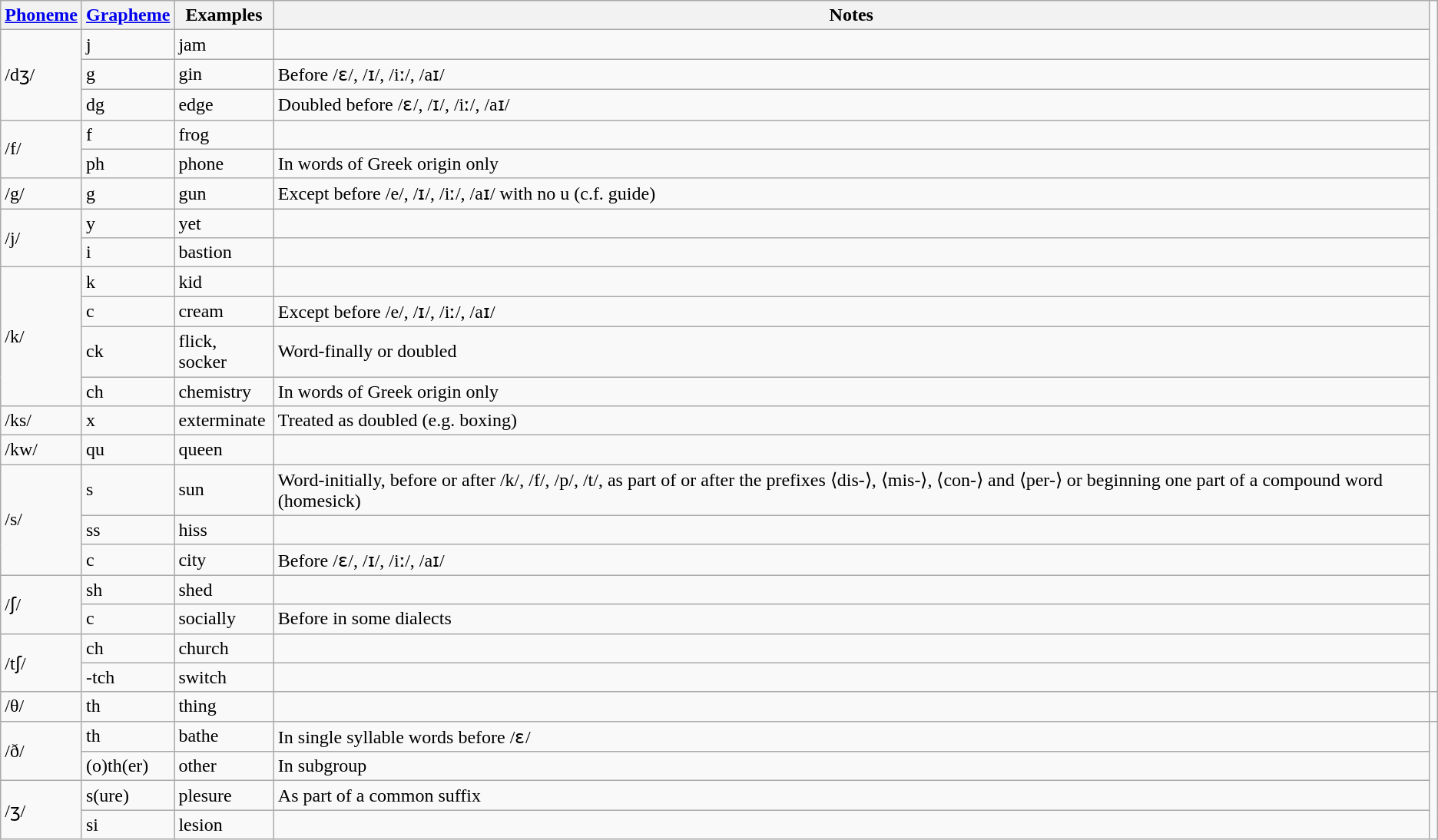<table class="wikitable" style="float: center">
<tr>
<th><a href='#'>Phoneme</a></th>
<th><a href='#'>Grapheme</a></th>
<th>Examples</th>
<th>Notes</th>
</tr>
<tr>
<td rowspan="3">/dʒ/</td>
<td>j</td>
<td>jam</td>
<td></td>
</tr>
<tr>
<td>g</td>
<td>gin</td>
<td>Before /ɛ/, /ɪ/, /iː/, /aɪ/</td>
</tr>
<tr>
<td>dg</td>
<td>edge</td>
<td>Doubled before /ɛ/, /ɪ/, /iː/, /aɪ/</td>
</tr>
<tr>
<td rowspan="2">/f/</td>
<td>f</td>
<td>frog</td>
<td></td>
</tr>
<tr>
<td>ph</td>
<td>phone</td>
<td>In words of Greek origin only</td>
</tr>
<tr>
<td>/g/</td>
<td>g</td>
<td>gun</td>
<td>Except before /e/, /ɪ/, /iː/, /aɪ/ with no u (c.f. guide)</td>
</tr>
<tr>
<td rowspan="2">/j/</td>
<td>y</td>
<td>yet</td>
<td></td>
</tr>
<tr>
<td>i</td>
<td>bastion</td>
<td></td>
</tr>
<tr>
<td rowspan="4">/k/</td>
<td>k</td>
<td>kid</td>
<td></td>
</tr>
<tr>
<td>c</td>
<td>cream</td>
<td>Except before /e/, /ɪ/, /iː/, /aɪ/</td>
</tr>
<tr>
<td>ck</td>
<td>flick, socker</td>
<td>Word-finally or doubled</td>
</tr>
<tr>
<td>ch</td>
<td>chemistry</td>
<td>In words of Greek origin only</td>
</tr>
<tr>
<td>/ks/</td>
<td>x</td>
<td>exterminate</td>
<td>Treated as doubled (e.g. boxing)</td>
</tr>
<tr>
<td>/kw/</td>
<td>qu</td>
<td>queen</td>
<td></td>
</tr>
<tr>
<td rowspan="3">/s/</td>
<td>s</td>
<td>sun</td>
<td>Word-initially, before or after /k/, /f/, /p/, /t/, as part of or after the prefixes ⟨dis-⟩, ⟨mis-⟩, ⟨con-⟩ and ⟨per-⟩ or beginning one part of a compound word (homesick)</td>
</tr>
<tr>
<td>ss</td>
<td>hiss</td>
<td></td>
</tr>
<tr>
<td>c</td>
<td>city</td>
<td>Before /ɛ/, /ɪ/, /iː/, /aɪ/</td>
</tr>
<tr>
<td rowspan="2">/ʃ/</td>
<td>sh</td>
<td>shed</td>
<td></td>
</tr>
<tr>
<td>c</td>
<td>socially</td>
<td>Before  in some dialects</td>
</tr>
<tr>
<td rowspan="2">/tʃ/</td>
<td>ch</td>
<td>church</td>
<td></td>
</tr>
<tr>
<td>-tch</td>
<td>switch</td>
<td></td>
</tr>
<tr>
<td>/θ/</td>
<td>th</td>
<td>thing</td>
<td></td>
<td></td>
</tr>
<tr>
<td rowspan="2">/ð/</td>
<td>th</td>
<td>bathe</td>
<td>In single syllable words before /ɛ/</td>
</tr>
<tr>
<td>(o)th(er)</td>
<td>other</td>
<td>In  subgroup</td>
</tr>
<tr>
<td rowspan="2">/ʒ/</td>
<td>s(ure)</td>
<td>plesure</td>
<td>As part of a common suffix</td>
</tr>
<tr>
<td>si</td>
<td>lesion</td>
<td></td>
</tr>
</table>
